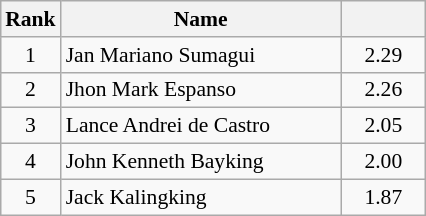<table class="wikitable" style="margin:0.5em auto;font-size:90%">
<tr>
<th width=30>Rank</th>
<th width=180>Name</th>
<th width=50></th>
</tr>
<tr>
<td align=center>1</td>
<td align=left> Jan Mariano Sumagui</td>
<td align=center>2.29</td>
</tr>
<tr>
<td align=center>2</td>
<td align=left> Jhon Mark Espanso</td>
<td align=center>2.26</td>
</tr>
<tr>
<td align=center>3</td>
<td align=left> Lance Andrei de Castro</td>
<td align=center>2.05</td>
</tr>
<tr>
<td align=center>4</td>
<td align=left> John Kenneth Bayking</td>
<td align=center>2.00</td>
</tr>
<tr>
<td align=center>5</td>
<td align=left> Jack Kalingking</td>
<td align=center>1.87</td>
</tr>
</table>
